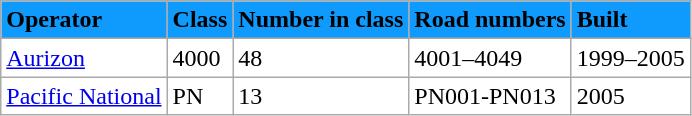<table class="wikitable sortable">
<tr bgcolor="#0F9BFD">
<td><strong>Operator</strong></td>
<td><strong>Class</strong></td>
<td><strong>Number in class</strong></td>
<td><strong>Road numbers</strong></td>
<td><strong>Built</strong></td>
</tr>
<tr bgcolor="#FFFFFF">
<td><a href='#'>Aurizon</a></td>
<td>4000</td>
<td>48</td>
<td>4001–4049</td>
<td>1999–2005</td>
</tr>
<tr bgcolor="#FFFFFF">
<td><a href='#'>Pacific National</a></td>
<td>PN</td>
<td>13</td>
<td>PN001-PN013</td>
<td>2005</td>
</tr>
</table>
